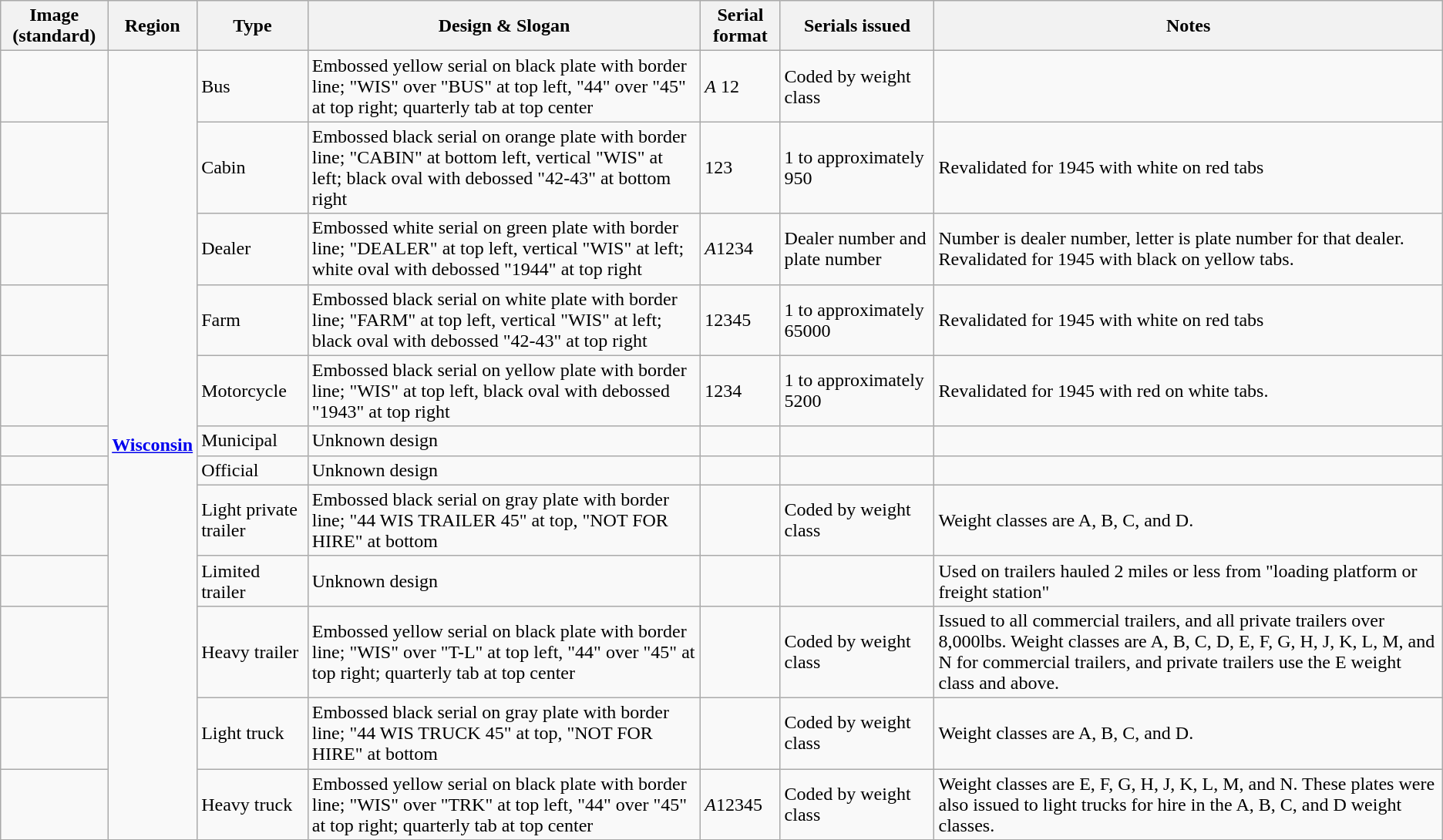<table class="wikitable">
<tr>
<th>Image (standard)</th>
<th>Region</th>
<th>Type</th>
<th>Design & Slogan</th>
<th>Serial format</th>
<th>Serials issued</th>
<th>Notes</th>
</tr>
<tr>
<td></td>
<td rowspan="12"><a href='#'><strong>Wisconsin</strong></a></td>
<td>Bus</td>
<td>Embossed yellow serial on black plate with border line; "WIS" over "BUS" at top left, "44" over "45" at top right; quarterly tab at top center</td>
<td><em>A</em> 12</td>
<td>Coded by weight class</td>
<td></td>
</tr>
<tr>
<td></td>
<td>Cabin</td>
<td>Embossed black serial on orange plate with border line; "CABIN" at bottom left, vertical "WIS" at left; black oval with debossed "42-43" at bottom right</td>
<td>123</td>
<td>1 to approximately 950</td>
<td>Revalidated for 1945 with white on red tabs</td>
</tr>
<tr>
<td></td>
<td>Dealer</td>
<td>Embossed white serial on green plate with border line; "DEALER" at top left, vertical "WIS" at left; white oval with debossed "1944" at top right</td>
<td><em>A</em>1234</td>
<td>Dealer number and plate number</td>
<td>Number is dealer number, letter is plate number for that dealer. Revalidated for 1945 with black on yellow tabs.</td>
</tr>
<tr>
<td></td>
<td>Farm</td>
<td>Embossed black serial on white plate with border line; "FARM" at top left, vertical "WIS" at left; black oval with debossed "42-43" at top right</td>
<td>12345</td>
<td>1 to approximately 65000</td>
<td>Revalidated for 1945 with white on red tabs</td>
</tr>
<tr>
<td></td>
<td>Motorcycle</td>
<td>Embossed black serial on yellow plate with border line; "WIS" at top left, black oval with debossed "1943" at top right</td>
<td>1234</td>
<td>1 to approximately 5200</td>
<td>Revalidated for 1945 with red on white tabs.</td>
</tr>
<tr>
<td></td>
<td>Municipal</td>
<td>Unknown design</td>
<td></td>
<td></td>
<td></td>
</tr>
<tr>
<td></td>
<td>Official</td>
<td>Unknown design</td>
<td></td>
<td></td>
<td></td>
</tr>
<tr>
<td></td>
<td>Light private trailer</td>
<td>Embossed black serial on gray plate with border line; "44 WIS TRAILER 45" at top, "NOT FOR HIRE" at bottom</td>
<td></td>
<td>Coded by weight class</td>
<td>Weight classes are A, B, C, and D.</td>
</tr>
<tr>
<td></td>
<td>Limited trailer</td>
<td>Unknown design</td>
<td></td>
<td></td>
<td>Used on trailers hauled 2 miles or less from "loading platform or freight station"</td>
</tr>
<tr>
<td></td>
<td>Heavy trailer</td>
<td>Embossed yellow serial on black plate with border line; "WIS" over "T-L" at top left, "44" over "45" at top right; quarterly tab at top center</td>
<td></td>
<td>Coded by weight class</td>
<td>Issued to all commercial trailers, and all private trailers over 8,000lbs. Weight classes are A, B, C, D, E, F, G, H, J, K, L, M, and N for commercial trailers, and private trailers use the E weight class and above.</td>
</tr>
<tr>
<td></td>
<td>Light truck</td>
<td>Embossed black serial on gray plate with border line; "44 WIS TRUCK 45" at top, "NOT FOR HIRE" at bottom</td>
<td></td>
<td>Coded by weight class</td>
<td>Weight classes are A, B, C, and D.</td>
</tr>
<tr>
<td></td>
<td>Heavy truck</td>
<td>Embossed yellow serial on black plate with border line; "WIS" over "TRK" at top left, "44" over "45" at top right; quarterly tab at top center</td>
<td><em>A</em>12345</td>
<td>Coded by weight class</td>
<td>Weight classes are E, F, G, H, J, K, L, M, and N. These plates were also issued to light trucks for hire in the A, B, C, and D weight classes.</td>
</tr>
</table>
